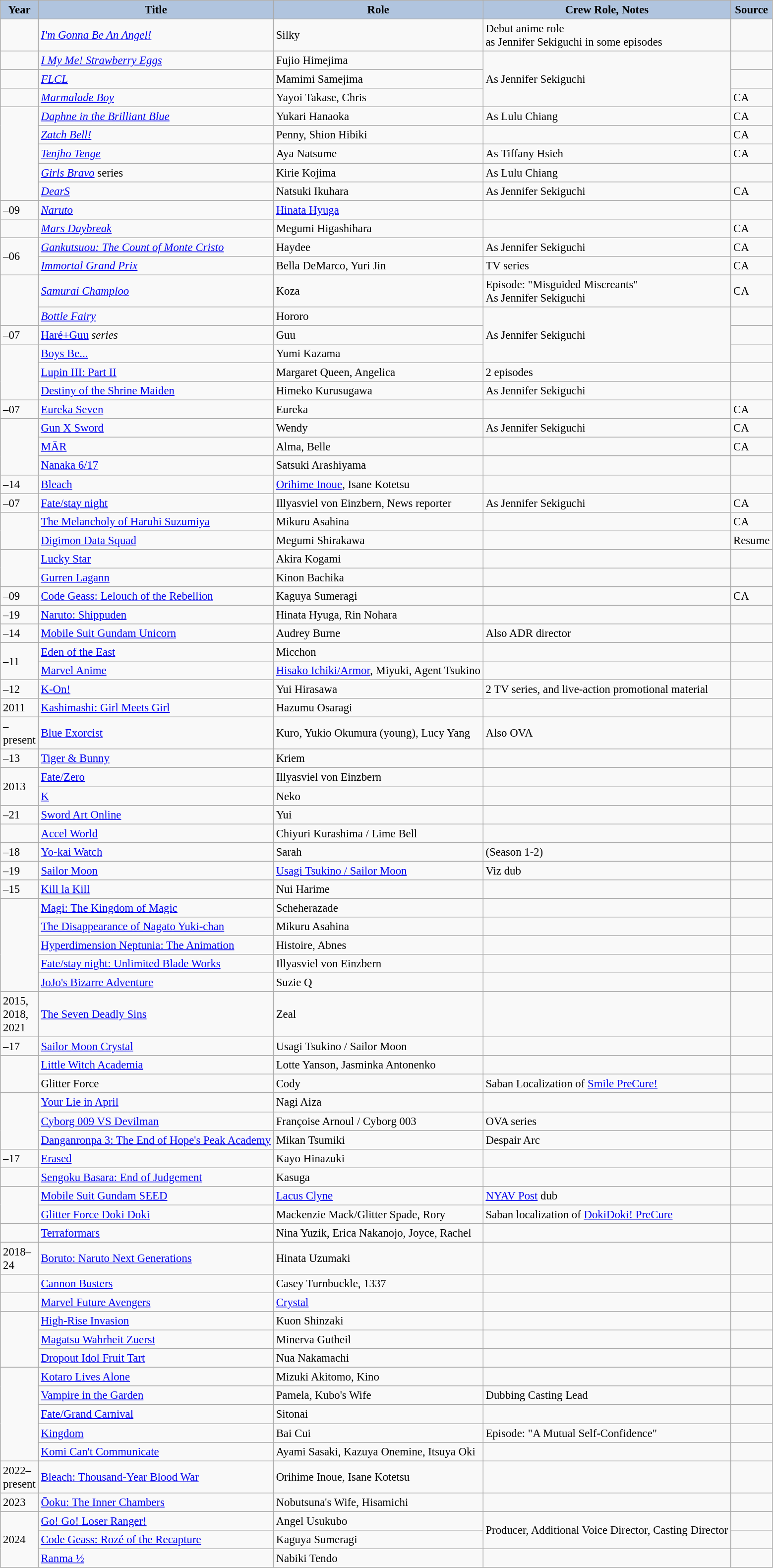<table class="wikitable sortable plainrowheaders" style="width=95%; font-size: 95%;">
<tr>
<th style="background:#b0c4de; width:40px;">Year </th>
<th style="background:#b0c4de;">Title</th>
<th style="background:#b0c4de;">Role</th>
<th style="background:#b0c4de;" class="unsortable">Crew Role, Notes</th>
<th style="background:#b0c4de;" class="unsortable">Source</th>
</tr>
<tr>
<td></td>
<td><em><a href='#'>I'm Gonna Be An Angel!</a></em></td>
<td>Silky</td>
<td>Debut anime role<br>as Jennifer Sekiguchi in some episodes</td>
<td></td>
</tr>
<tr>
<td></td>
<td><em><a href='#'>I My Me! Strawberry Eggs</a></em></td>
<td>Fujio Himejima</td>
<td rowspan="3">As Jennifer Sekiguchi</td>
<td></td>
</tr>
<tr>
<td></td>
<td><em><a href='#'>FLCL</a></em></td>
<td>Mamimi Samejima</td>
<td></td>
</tr>
<tr>
<td></td>
<td><em><a href='#'>Marmalade Boy</a></em></td>
<td>Yayoi Takase, Chris</td>
<td>CA</td>
</tr>
<tr>
<td rowspan="5"></td>
<td><em><a href='#'>Daphne in the Brilliant Blue</a></em></td>
<td>Yukari Hanaoka</td>
<td>As Lulu Chiang</td>
<td>CA </td>
</tr>
<tr>
<td><em><a href='#'>Zatch Bell!</a></em></td>
<td>Penny, Shion Hibiki</td>
<td> </td>
<td>CA</td>
</tr>
<tr>
<td><em><a href='#'>Tenjho Tenge</a></em></td>
<td>Aya Natsume</td>
<td>As Tiffany Hsieh</td>
<td>CA</td>
</tr>
<tr>
<td><em><a href='#'>Girls Bravo</a></em> series</td>
<td>Kirie Kojima</td>
<td>As Lulu Chiang</td>
<td></td>
</tr>
<tr>
<td><em><a href='#'>DearS</a></em></td>
<td>Natsuki Ikuhara</td>
<td>As Jennifer Sekiguchi</td>
<td>CA</td>
</tr>
<tr>
<td>–09</td>
<td><em><a href='#'>Naruto</a></em></td>
<td><a href='#'>Hinata Hyuga</a></td>
<td></td>
<td></td>
</tr>
<tr>
<td></td>
<td><em><a href='#'>Mars Daybreak</a></em></td>
<td>Megumi Higashihara</td>
<td></td>
<td>CA</td>
</tr>
<tr>
<td rowspan="2">–06</td>
<td><em><a href='#'>Gankutsuou: The Count of Monte Cristo</a></em></td>
<td>Haydee</td>
<td>As Jennifer Sekiguchi</td>
<td>CA</td>
</tr>
<tr>
<td><em><a href='#'>Immortal Grand Prix</a></em></td>
<td>Bella DeMarco, Yuri Jin</td>
<td>TV series</td>
<td>CA</td>
</tr>
<tr>
<td rowspan="2"></td>
<td><em><a href='#'>Samurai Champloo</a></em></td>
<td>Koza</td>
<td>Episode: "Misguided Miscreants"<br>As Jennifer Sekiguchi</td>
<td>CA</td>
</tr>
<tr>
<td><em><a href='#'>Bottle Fairy</a></td>
<td>Hororo</td>
<td rowspan="3">As Jennifer Sekiguchi</td>
<td></td>
</tr>
<tr>
<td>–07</td>
<td></em><a href='#'>Haré+Guu</a><em> series</td>
<td>Guu</td>
<td></td>
</tr>
<tr>
<td rowspan="3"></td>
<td></em><a href='#'>Boys Be...</a><em></td>
<td>Yumi Kazama</td>
<td></td>
</tr>
<tr>
<td></em><a href='#'>Lupin III: Part II</a><em></td>
<td>Margaret Queen, Angelica</td>
<td>2 episodes</td>
<td></td>
</tr>
<tr>
<td></em><a href='#'>Destiny of the Shrine Maiden</a><em></td>
<td>Himeko Kurusugawa</td>
<td>As Jennifer Sekiguchi</td>
<td></td>
</tr>
<tr>
<td>–07</td>
<td></em><a href='#'>Eureka Seven</a><em></td>
<td>Eureka</td>
<td> </td>
<td>CA</td>
</tr>
<tr>
<td rowspan="3"></td>
<td></em><a href='#'>Gun X Sword</a><em></td>
<td>Wendy</td>
<td>As Jennifer Sekiguchi</td>
<td>CA</td>
</tr>
<tr>
<td></em><a href='#'>MÄR</a><em></td>
<td>Alma, Belle</td>
<td> </td>
<td>CA</td>
</tr>
<tr>
<td></em><a href='#'>Nanaka 6/17</a><em></td>
<td>Satsuki Arashiyama</td>
<td></td>
<td></td>
</tr>
<tr>
<td>–14</td>
<td></em><a href='#'>Bleach</a><em></td>
<td><a href='#'>Orihime Inoue</a>, Isane Kotetsu</td>
<td></td>
<td></td>
</tr>
<tr>
<td>–07</td>
<td></em><a href='#'>Fate/stay night</a><em></td>
<td>Illyasviel von Einzbern, News reporter</td>
<td>As Jennifer Sekiguchi</td>
<td>CA</td>
</tr>
<tr>
<td rowspan="2"></td>
<td></em><a href='#'>The Melancholy of Haruhi Suzumiya</a><em></td>
<td>Mikuru Asahina</td>
<td></td>
<td>CA</td>
</tr>
<tr>
<td></em><a href='#'>Digimon Data Squad</a><em></td>
<td>Megumi Shirakawa</td>
<td></td>
<td>Resume </td>
</tr>
<tr>
<td rowspan="2"></td>
<td></em><a href='#'>Lucky Star</a><em></td>
<td>Akira Kogami</td>
<td></td>
<td></td>
</tr>
<tr>
<td></em><a href='#'>Gurren Lagann</a><em></td>
<td>Kinon Bachika</td>
<td> </td>
<td></td>
</tr>
<tr>
<td>–09</td>
<td></em><a href='#'>Code Geass: Lelouch of the Rebellion</a><em></td>
<td>Kaguya Sumeragi</td>
<td></td>
<td>CA</td>
</tr>
<tr>
<td>–19</td>
<td></em><a href='#'>Naruto: Shippuden</a><em></td>
<td>Hinata Hyuga, Rin Nohara</td>
<td></td>
<td></td>
</tr>
<tr>
<td>–14</td>
<td></em><a href='#'>Mobile Suit Gundam Unicorn</a><em></td>
<td>Audrey Burne</td>
<td>Also ADR director</td>
<td></td>
</tr>
<tr>
<td rowspan="2">–11</td>
<td></em><a href='#'>Eden of the East</a><em></td>
<td>Micchon</td>
<td></td>
<td></td>
</tr>
<tr>
<td></em><a href='#'>Marvel Anime</a><em></td>
<td><a href='#'>Hisako Ichiki/Armor</a>, Miyuki, Agent Tsukino</td>
<td></td>
<td></td>
</tr>
<tr>
<td>–12</td>
<td></em><a href='#'>K-On!</a><em></td>
<td>Yui Hirasawa</td>
<td>2 TV series, and live-action promotional material</td>
<td></td>
</tr>
<tr>
<td>2011</td>
<td></em><a href='#'>Kashimashi: Girl Meets Girl</a><em></td>
<td>Hazumu Osaragi</td>
<td></td>
<td></td>
</tr>
<tr>
<td>–present</td>
<td></em><a href='#'>Blue Exorcist</a><em></td>
<td>Kuro, Yukio Okumura (young), Lucy Yang</td>
<td>Also OVA</td>
<td></td>
</tr>
<tr>
<td>–13</td>
<td></em><a href='#'>Tiger & Bunny</a><em></td>
<td>Kriem</td>
<td> </td>
<td></td>
</tr>
<tr>
<td rowspan="2">2013</td>
<td></em><a href='#'>Fate/Zero</a><em></td>
<td>Illyasviel von Einzbern</td>
<td></td>
<td></td>
</tr>
<tr>
<td></em><a href='#'>K</a><em></td>
<td>Neko</td>
<td> </td>
<td></td>
</tr>
<tr>
<td>–21</td>
<td></em><a href='#'>Sword Art Online</a><em></td>
<td>Yui</td>
<td></td>
<td></td>
</tr>
<tr>
<td></td>
<td></em><a href='#'>Accel World</a><em></td>
<td>Chiyuri Kurashima / Lime Bell</td>
<td></td>
<td></td>
</tr>
<tr>
<td>–18</td>
<td></em><a href='#'>Yo-kai Watch</a><em></td>
<td>Sarah</td>
<td>(Season 1-2)</td>
<td></td>
</tr>
<tr>
<td>–19</td>
<td></em><a href='#'>Sailor Moon</a><em></td>
<td><a href='#'>Usagi Tsukino / Sailor Moon</a></td>
<td>Viz dub</td>
<td></td>
</tr>
<tr>
<td>–15</td>
<td></em><a href='#'>Kill la Kill</a><em></td>
<td>Nui Harime</td>
<td> </td>
<td></td>
</tr>
<tr>
<td rowspan="5"></td>
<td></em><a href='#'>Magi: The Kingdom of Magic</a><em></td>
<td>Scheherazade</td>
<td> </td>
<td></td>
</tr>
<tr>
<td></em><a href='#'>The Disappearance of Nagato Yuki-chan</a><em></td>
<td>Mikuru Asahina</td>
<td> </td>
<td></td>
</tr>
<tr>
<td></em><a href='#'>Hyperdimension Neptunia: The Animation</a><em></td>
<td>Histoire, Abnes</td>
<td> </td>
<td></td>
</tr>
<tr>
<td></em><a href='#'>Fate/stay night: Unlimited Blade Works</a><em></td>
<td>Illyasviel von Einzbern</td>
<td> </td>
<td></td>
</tr>
<tr>
<td></em><a href='#'>JoJo's Bizarre Adventure</a><em></td>
<td>Suzie Q</td>
<td> </td>
<td></td>
</tr>
<tr>
<td>2015, 2018, 2021</td>
<td></em><a href='#'>The Seven Deadly Sins</a><em></td>
<td>Zeal</td>
<td></td>
<td></td>
</tr>
<tr>
<td>–17</td>
<td></em><a href='#'>Sailor Moon Crystal</a><em></td>
<td>Usagi Tsukino / Sailor Moon</td>
<td> </td>
<td></td>
</tr>
<tr>
<td rowspan="2"></td>
<td></em><a href='#'>Little Witch Academia</a><em></td>
<td>Lotte Yanson, Jasminka Antonenko</td>
<td> </td>
<td></td>
</tr>
<tr>
<td></em>Glitter Force<em></td>
<td>Cody</td>
<td>Saban Localization of </em><a href='#'>Smile PreCure!</a><em></td>
<td></td>
</tr>
<tr>
<td rowspan="3"></td>
<td></em><a href='#'>Your Lie in April</a><em></td>
<td>Nagi Aiza</td>
<td></td>
<td></td>
</tr>
<tr>
<td></em><a href='#'>Cyborg 009 VS Devilman</a><em></td>
<td>Françoise Arnoul / Cyborg 003</td>
<td>OVA series</td>
<td></td>
</tr>
<tr>
<td></em><a href='#'>Danganronpa 3: The End of Hope's Peak Academy</a><em></td>
<td>Mikan Tsumiki</td>
<td></em>Despair Arc<em></td>
<td></td>
</tr>
<tr>
<td>–17</td>
<td></em><a href='#'>Erased</a><em></td>
<td>Kayo Hinazuki</td>
<td></td>
<td></td>
</tr>
<tr>
<td></td>
<td></em><a href='#'>Sengoku Basara: End of Judgement</a><em></td>
<td>Kasuga</td>
<td> </td>
<td></td>
</tr>
<tr>
<td rowspan="2"></td>
<td></em><a href='#'>Mobile Suit Gundam SEED</a><em></td>
<td><a href='#'>Lacus Clyne</a></td>
<td><a href='#'>NYAV Post</a> dub</td>
<td></td>
</tr>
<tr>
<td></em><a href='#'>Glitter Force Doki Doki</a><em></td>
<td>Mackenzie Mack/Glitter Spade, Rory</td>
<td>Saban localization of </em><a href='#'>DokiDoki! PreCure</a><em></td>
<td></td>
</tr>
<tr>
<td></td>
<td></em><a href='#'>Terraformars</a><em></td>
<td>Nina Yuzik, Erica Nakanojo, Joyce, Rachel</td>
<td> </td>
<td></td>
</tr>
<tr>
<td>2018–24</td>
<td></em><a href='#'>Boruto: Naruto Next Generations</a><em></td>
<td>Hinata Uzumaki</td>
<td></td>
<td></td>
</tr>
<tr>
<td></td>
<td></em><a href='#'>Cannon Busters</a><em></td>
<td>Casey Turnbuckle, 1337</td>
<td></td>
<td></td>
</tr>
<tr>
<td></td>
<td></em><a href='#'>Marvel Future Avengers</a><em></td>
<td><a href='#'>Crystal</a></td>
<td></td>
<td></td>
</tr>
<tr>
<td rowspan="3"></td>
<td></em><a href='#'>High-Rise Invasion</a><em></td>
<td>Kuon Shinzaki</td>
<td></td>
<td></td>
</tr>
<tr>
<td></em><a href='#'>Magatsu Wahrheit Zuerst</a><em></td>
<td>Minerva Gutheil</td>
<td></td>
<td></td>
</tr>
<tr>
<td></em><a href='#'>Dropout Idol Fruit Tart</a><em></td>
<td>Nua Nakamachi</td>
<td></td>
<td></td>
</tr>
<tr>
<td rowspan="5"></td>
<td></em><a href='#'>Kotaro Lives Alone</a><em></td>
<td>Mizuki Akitomo, Kino</td>
<td></td>
<td></td>
</tr>
<tr>
<td></em><a href='#'>Vampire in the Garden</a><em></td>
<td>Pamela, Kubo's Wife</td>
<td>Dubbing Casting Lead</td>
<td></td>
</tr>
<tr>
<td></em><a href='#'>Fate/Grand Carnival</a><em></td>
<td>Sitonai</td>
<td></td>
<td></td>
</tr>
<tr>
<td></em><a href='#'>Kingdom</a><em></td>
<td>Bai Cui</td>
<td>Episode: "A Mutual Self-Confidence"</td>
<td></td>
</tr>
<tr>
<td></em><a href='#'>Komi Can't Communicate</a><em></td>
<td>Ayami Sasaki, Kazuya Onemine, Itsuya Oki</td>
<td></td>
<td></td>
</tr>
<tr>
<td>2022–present</td>
<td></em><a href='#'>Bleach: Thousand-Year Blood War</a><em></td>
<td>Orihime Inoue, Isane Kotetsu</td>
<td></td>
<td></td>
</tr>
<tr>
<td>2023</td>
<td></em><a href='#'>Ōoku: The Inner Chambers</a><em></td>
<td>Nobutsuna's Wife, Hisamichi</td>
<td></td>
<td></td>
</tr>
<tr>
<td rowspan="3">2024</td>
<td></em><a href='#'>Go! Go! Loser Ranger!</a><em></td>
<td>Angel Usukubo</td>
<td rowspan="2">Producer, Additional Voice Director, Casting Director</td>
<td></td>
</tr>
<tr>
<td></em><a href='#'>Code Geass: Rozé of the Recapture</a><em></td>
<td>Kaguya Sumeragi</td>
<td></td>
</tr>
<tr>
<td></em><a href='#'>Ranma ½</a><em></td>
<td>Nabiki Tendo</td>
<td></td>
<td></td>
</tr>
</table>
